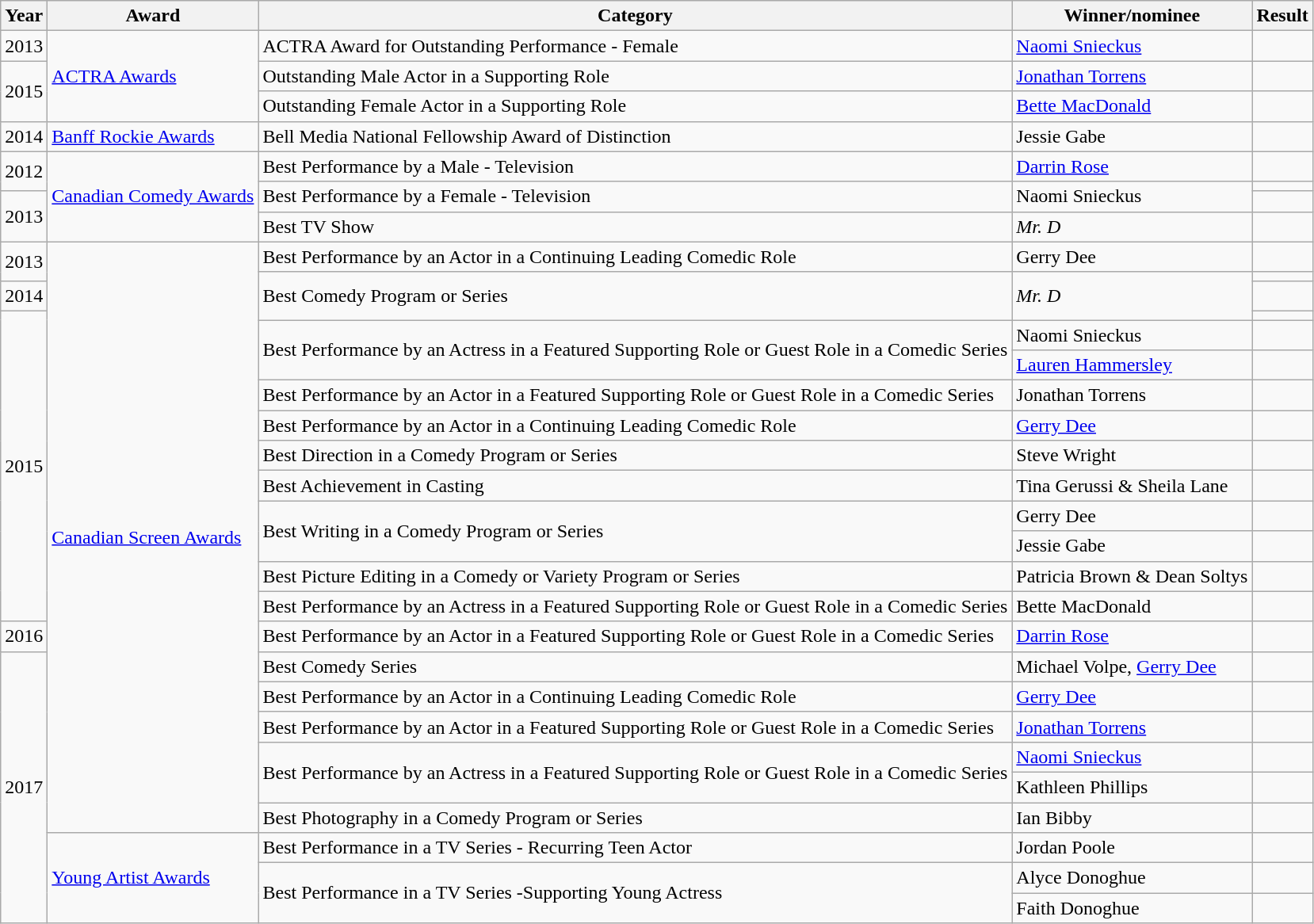<table class="wikitable">
<tr>
<th>Year</th>
<th>Award</th>
<th>Category</th>
<th>Winner/nominee</th>
<th>Result</th>
</tr>
<tr>
<td>2013</td>
<td rowspan="3"><a href='#'>ACTRA Awards</a></td>
<td>ACTRA Award for Outstanding Performance - Female</td>
<td><a href='#'>Naomi Snieckus</a></td>
<td></td>
</tr>
<tr>
<td rowspan="2">2015</td>
<td>Outstanding Male Actor in a Supporting Role</td>
<td><a href='#'>Jonathan Torrens</a></td>
<td></td>
</tr>
<tr>
<td>Outstanding Female Actor in a Supporting Role</td>
<td><a href='#'>Bette MacDonald</a></td>
<td></td>
</tr>
<tr>
<td>2014</td>
<td><a href='#'>Banff Rockie Awards</a></td>
<td>Bell Media National Fellowship Award of Distinction</td>
<td>Jessie Gabe</td>
<td></td>
</tr>
<tr>
<td rowspan="2">2012</td>
<td rowspan="4"><a href='#'>Canadian Comedy Awards</a></td>
<td>Best Performance by a Male - Television</td>
<td><a href='#'>Darrin Rose</a></td>
<td></td>
</tr>
<tr>
<td rowspan="2">Best Performance by a Female - Television</td>
<td rowspan="2">Naomi Snieckus</td>
<td></td>
</tr>
<tr>
<td rowspan="2">2013</td>
<td></td>
</tr>
<tr>
<td>Best TV Show</td>
<td><em>Mr. D</em></td>
<td></td>
</tr>
<tr>
<td rowspan=2>2013</td>
<td rowspan="21"><a href='#'>Canadian Screen Awards</a></td>
<td>Best Performance by an Actor in a Continuing Leading Comedic Role</td>
<td>Gerry Dee</td>
<td></td>
</tr>
<tr>
<td rowspan="3">Best Comedy Program or Series</td>
<td rowspan="3"><em>Mr. D</em></td>
<td></td>
</tr>
<tr>
<td>2014</td>
<td></td>
</tr>
<tr>
<td rowspan="11">2015</td>
<td></td>
</tr>
<tr>
<td rowspan="2">Best Performance by an Actress in a Featured Supporting Role or Guest Role in a Comedic Series</td>
<td>Naomi Snieckus</td>
<td></td>
</tr>
<tr>
<td><a href='#'>Lauren Hammersley</a></td>
<td></td>
</tr>
<tr>
<td>Best Performance by an Actor in a Featured Supporting Role or Guest Role in a Comedic Series</td>
<td>Jonathan Torrens</td>
<td></td>
</tr>
<tr>
<td>Best Performance by an Actor in a Continuing Leading Comedic Role</td>
<td><a href='#'>Gerry Dee</a></td>
<td></td>
</tr>
<tr>
<td>Best Direction in a Comedy Program or Series</td>
<td>Steve Wright</td>
<td></td>
</tr>
<tr>
<td>Best Achievement in Casting</td>
<td>Tina Gerussi & Sheila Lane</td>
<td></td>
</tr>
<tr>
<td rowspan="2">Best Writing in a Comedy Program or Series</td>
<td>Gerry Dee</td>
<td></td>
</tr>
<tr>
<td>Jessie Gabe</td>
<td></td>
</tr>
<tr>
<td>Best Picture Editing in a Comedy or Variety Program or Series</td>
<td>Patricia Brown & Dean Soltys</td>
<td></td>
</tr>
<tr>
<td>Best Performance by an Actress in a Featured Supporting Role or Guest Role in a Comedic Series</td>
<td>Bette MacDonald</td>
<td></td>
</tr>
<tr>
<td>2016</td>
<td>Best Performance by an Actor in a Featured Supporting Role or Guest Role in a Comedic Series</td>
<td><a href='#'>Darrin Rose</a></td>
<td></td>
</tr>
<tr>
<td rowspan=9>2017</td>
<td>Best Comedy Series</td>
<td>Michael Volpe, <a href='#'>Gerry Dee</a></td>
<td></td>
</tr>
<tr>
<td>Best Performance by an Actor in a Continuing Leading Comedic Role</td>
<td><a href='#'>Gerry Dee</a></td>
<td></td>
</tr>
<tr>
<td>Best Performance by an Actor in a Featured Supporting Role or Guest Role in a Comedic Series</td>
<td><a href='#'>Jonathan Torrens</a></td>
<td></td>
</tr>
<tr>
<td rowspan=2>Best Performance by an Actress in a Featured Supporting Role or Guest Role in a Comedic Series</td>
<td><a href='#'>Naomi Snieckus</a></td>
<td></td>
</tr>
<tr>
<td>Kathleen Phillips</td>
<td></td>
</tr>
<tr>
<td>Best Photography in a Comedy Program or Series</td>
<td>Ian Bibby</td>
<td></td>
</tr>
<tr>
<td rowspan=3><a href='#'>Young Artist Awards</a></td>
<td>Best Performance in a TV Series - Recurring Teen Actor</td>
<td>Jordan Poole</td>
<td></td>
</tr>
<tr>
<td rowspan=2>Best Performance in a TV Series -Supporting Young Actress</td>
<td>Alyce Donoghue</td>
<td></td>
</tr>
<tr>
<td>Faith Donoghue</td>
<td></td>
</tr>
</table>
